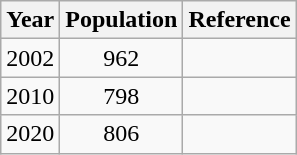<table class=wikitable style="text-align:center;">
<tr>
<th>Year</th>
<th>Population</th>
<th>Reference</th>
</tr>
<tr>
<td>2002</td>
<td>962</td>
<td></td>
</tr>
<tr>
<td>2010</td>
<td>798</td>
<td></td>
</tr>
<tr>
<td>2020</td>
<td>806</td>
<td></td>
</tr>
</table>
